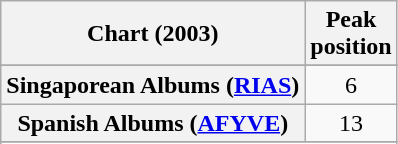<table class="wikitable sortable plainrowheaders">
<tr>
<th>Chart (2003)</th>
<th>Peak<br>position</th>
</tr>
<tr>
</tr>
<tr>
</tr>
<tr>
</tr>
<tr>
</tr>
<tr>
</tr>
<tr>
</tr>
<tr>
</tr>
<tr>
</tr>
<tr>
</tr>
<tr>
</tr>
<tr>
</tr>
<tr>
</tr>
<tr>
</tr>
<tr>
<th scope="row">Singaporean Albums (<a href='#'>RIAS</a>)</th>
<td style="text-align:center;">6</td>
</tr>
<tr>
<th scope="row">Spanish Albums (<a href='#'>AFYVE</a>)</th>
<td align="center">13</td>
</tr>
<tr>
</tr>
<tr>
</tr>
<tr>
</tr>
<tr>
</tr>
</table>
